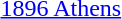<table>
<tr>
<td><a href='#'>1896 Athens</a><br></td>
<td></td>
<td></td>
<td></td>
</tr>
</table>
